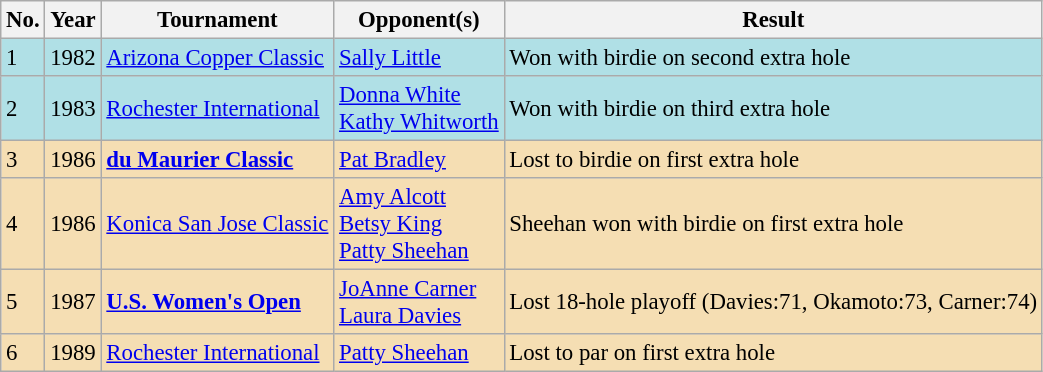<table class="wikitable" style="font-size:95%;">
<tr>
<th>No.</th>
<th>Year</th>
<th>Tournament</th>
<th>Opponent(s)</th>
<th>Result</th>
</tr>
<tr style="background:#B0E0E6;">
<td>1</td>
<td>1982</td>
<td><a href='#'>Arizona Copper Classic</a></td>
<td> <a href='#'>Sally Little</a></td>
<td>Won with birdie on second extra hole</td>
</tr>
<tr style="background:#B0E0E6;">
<td>2</td>
<td>1983</td>
<td><a href='#'>Rochester International</a></td>
<td> <a href='#'>Donna White</a><br> <a href='#'>Kathy Whitworth</a></td>
<td>Won with birdie on third extra hole</td>
</tr>
<tr style="background:#F5DEB3;">
<td>3</td>
<td>1986</td>
<td><strong><a href='#'>du Maurier Classic</a></strong></td>
<td> <a href='#'>Pat Bradley</a></td>
<td>Lost to birdie on first extra hole</td>
</tr>
<tr style="background:#F5DEB3;">
<td>4</td>
<td>1986</td>
<td><a href='#'>Konica San Jose Classic</a></td>
<td> <a href='#'>Amy Alcott</a><br> <a href='#'>Betsy King</a><br> <a href='#'>Patty Sheehan</a></td>
<td>Sheehan won with birdie on first extra hole</td>
</tr>
<tr style="background:#F5DEB3;">
<td>5</td>
<td>1987</td>
<td><strong><a href='#'>U.S. Women's Open</a></strong></td>
<td> <a href='#'>JoAnne Carner</a><br> <a href='#'>Laura Davies</a></td>
<td>Lost 18-hole playoff (Davies:71, Okamoto:73, Carner:74)</td>
</tr>
<tr style="background:#F5DEB3;">
<td>6</td>
<td>1989</td>
<td><a href='#'>Rochester International</a></td>
<td> <a href='#'>Patty Sheehan</a></td>
<td>Lost to par on first extra hole</td>
</tr>
</table>
